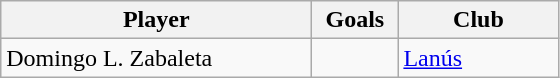<table class="wikitable sortable">
<tr>
<th width=200px>Player</th>
<th width=50px>Goals</th>
<th width=100px>Club</th>
</tr>
<tr>
<td> Domingo L. Zabaleta</td>
<td></td>
<td><a href='#'>Lanús</a></td>
</tr>
</table>
